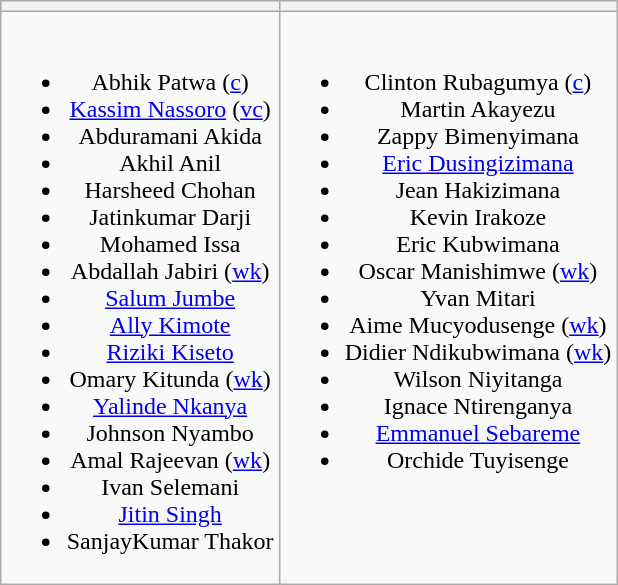<table class="wikitable" style="text-align:center; margin:auto">
<tr>
<th></th>
<th></th>
</tr>
<tr style="vertical-align:top">
<td><br><ul><li>Abhik Patwa (<a href='#'>c</a>)</li><li><a href='#'>Kassim Nassoro</a> (<a href='#'>vc</a>)</li><li>Abduramani Akida</li><li>Akhil Anil</li><li>Harsheed Chohan</li><li>Jatinkumar Darji</li><li>Mohamed Issa</li><li>Abdallah Jabiri (<a href='#'>wk</a>)</li><li><a href='#'>Salum Jumbe</a></li><li><a href='#'>Ally Kimote</a></li><li><a href='#'>Riziki Kiseto</a></li><li>Omary Kitunda (<a href='#'>wk</a>)</li><li><a href='#'>Yalinde Nkanya</a></li><li>Johnson Nyambo</li><li>Amal Rajeevan (<a href='#'>wk</a>)</li><li>Ivan Selemani</li><li><a href='#'>Jitin Singh</a></li><li>SanjayKumar Thakor</li></ul></td>
<td><br><ul><li>Clinton Rubagumya (<a href='#'>c</a>)</li><li>Martin Akayezu</li><li>Zappy Bimenyimana</li><li><a href='#'>Eric Dusingizimana</a></li><li>Jean Hakizimana</li><li>Kevin Irakoze</li><li>Eric Kubwimana</li><li>Oscar Manishimwe (<a href='#'>wk</a>)</li><li>Yvan Mitari</li><li>Aime Mucyodusenge (<a href='#'>wk</a>)</li><li>Didier Ndikubwimana (<a href='#'>wk</a>)</li><li>Wilson Niyitanga</li><li>Ignace Ntirenganya</li><li><a href='#'>Emmanuel Sebareme</a></li><li>Orchide Tuyisenge</li></ul></td>
</tr>
</table>
